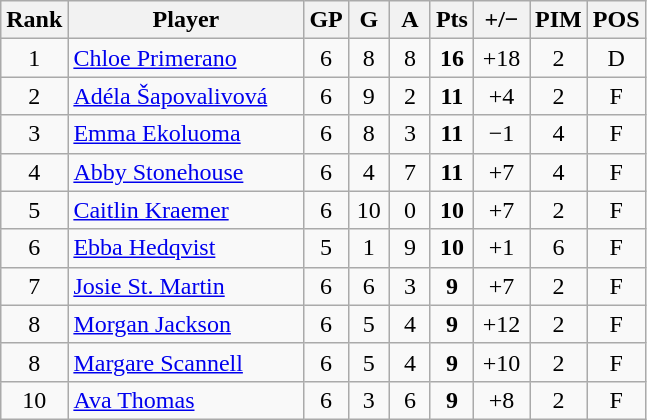<table class="wikitable sortable" style="text-align:center;">
<tr>
<th width=30>Rank</th>
<th width=150>Player</th>
<th width=20>GP</th>
<th width=20>G</th>
<th width=20>A</th>
<th width=20>Pts</th>
<th width=30>+/−</th>
<th width=30>PIM</th>
<th width=30>POS</th>
</tr>
<tr>
<td>1</td>
<td align=left> <a href='#'>Chloe Primerano</a></td>
<td>6</td>
<td>8</td>
<td>8</td>
<td><strong>16</strong></td>
<td>+18</td>
<td>2</td>
<td>D</td>
</tr>
<tr>
<td>2</td>
<td align=left> <a href='#'>Adéla Šapovalivová</a></td>
<td>6</td>
<td>9</td>
<td>2</td>
<td><strong>11</strong></td>
<td>+4</td>
<td>2</td>
<td>F</td>
</tr>
<tr>
<td>3</td>
<td align=left> <a href='#'>Emma Ekoluoma</a></td>
<td>6</td>
<td>8</td>
<td>3</td>
<td><strong>11</strong></td>
<td>−1</td>
<td>4</td>
<td>F</td>
</tr>
<tr>
<td>4</td>
<td align=left> <a href='#'>Abby Stonehouse</a></td>
<td>6</td>
<td>4</td>
<td>7</td>
<td><strong>11</strong></td>
<td>+7</td>
<td>4</td>
<td>F</td>
</tr>
<tr>
<td>5</td>
<td align=left> <a href='#'>Caitlin Kraemer</a></td>
<td>6</td>
<td>10</td>
<td>0</td>
<td><strong>10</strong></td>
<td>+7</td>
<td>2</td>
<td>F</td>
</tr>
<tr>
<td>6</td>
<td align=left> <a href='#'>Ebba Hedqvist</a></td>
<td>5</td>
<td>1</td>
<td>9</td>
<td><strong>10</strong></td>
<td>+1</td>
<td>6</td>
<td>F</td>
</tr>
<tr>
<td>7</td>
<td align=left> <a href='#'>Josie St. Martin</a></td>
<td>6</td>
<td>6</td>
<td>3</td>
<td><strong>9</strong></td>
<td>+7</td>
<td>2</td>
<td>F</td>
</tr>
<tr>
<td>8</td>
<td align=left> <a href='#'>Morgan Jackson</a></td>
<td>6</td>
<td>5</td>
<td>4</td>
<td><strong>9</strong></td>
<td>+12</td>
<td>2</td>
<td>F</td>
</tr>
<tr>
<td>8</td>
<td align=left> <a href='#'>Margare Scannell</a></td>
<td>6</td>
<td>5</td>
<td>4</td>
<td><strong>9</strong></td>
<td>+10</td>
<td>2</td>
<td>F</td>
</tr>
<tr>
<td>10</td>
<td align=left> <a href='#'>Ava Thomas</a></td>
<td>6</td>
<td>3</td>
<td>6</td>
<td><strong>9</strong></td>
<td>+8</td>
<td>2</td>
<td>F</td>
</tr>
</table>
